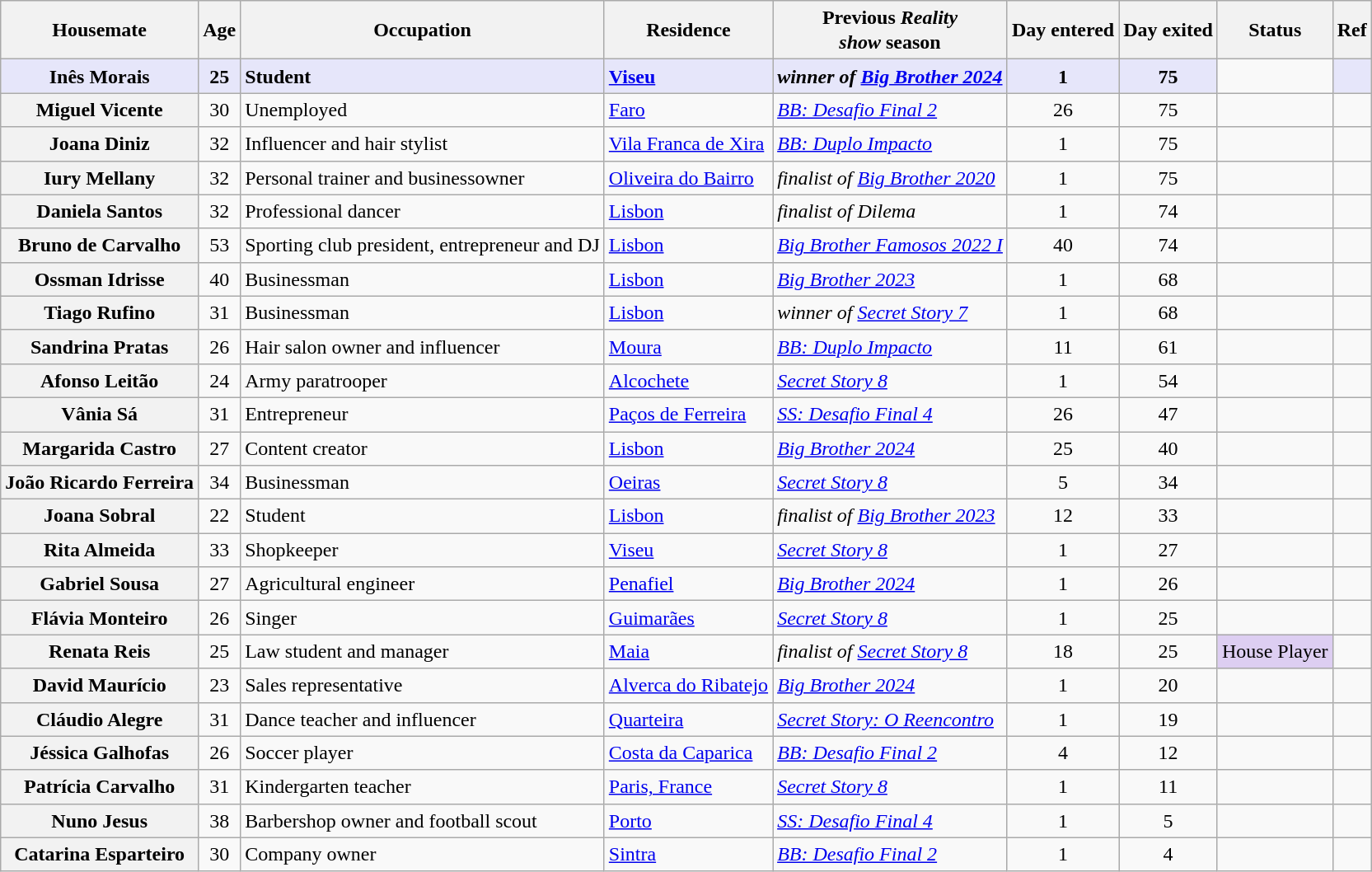<table class="wikitable sortable" style="text-align: left; line-height:20px; width:auto">
<tr>
<th>Housemate</th>
<th>Age</th>
<th>Occupation</th>
<th>Residence</th>
<th>Previous <em>Reality<br>show</em> season</th>
<th>Day entered</th>
<th>Day exited</th>
<th>Status</th>
<th>Ref</th>
</tr>
<tr>
<td style="text-align: center" bgcolor="E6E6FA"><strong>Inês Morais</strong></td>
<td style="text-align: center" bgcolor="E6E6FA"><strong>25</strong></td>
<td bgcolor="E6E6FA"><strong>Student</strong></td>
<td bgcolor="E6E6FA"><strong><a href='#'>Viseu</a></strong></td>
<td bgcolor="E6E6FA"><strong><em>winner of <a href='#'>Big Brother 2024</a></em></strong></td>
<td style="text-align: center" bgcolor="E6E6FA"><strong>1</strong></td>
<td style="text-align: center" bgcolor="E6E6FA"><strong>75</strong></td>
<td></td>
<td style="text-align: center" bgcolor="E6E6FA"></td>
</tr>
<tr>
<th>Miguel Vicente</th>
<td style="text-align: center">30</td>
<td>Unemployed</td>
<td><a href='#'>Faro</a></td>
<td><a href='#'><em>BB: Desafio Final 2</em></a></td>
<td style="text-align: center">26</td>
<td style="text-align: center">75</td>
<td></td>
<td style="text-align: center"></td>
</tr>
<tr>
<th>Joana Diniz</th>
<td style="text-align: center">32</td>
<td>Influencer and hair stylist</td>
<td><a href='#'>Vila Franca de Xira</a></td>
<td><a href='#'><em>BB: Duplo Impacto</em></a></td>
<td style="text-align: center">1</td>
<td style="text-align: center">75</td>
<td></td>
<td style="text-align: center"></td>
</tr>
<tr>
<th>Iury Mellany</th>
<td style="text-align: center">32</td>
<td>Personal trainer and businessowner</td>
<td><a href='#'>Oliveira do Bairro</a></td>
<td><em>finalist of <a href='#'>Big Brother 2020</a></em></td>
<td style="text-align: center">1</td>
<td style="text-align: center">75</td>
<td></td>
<td style="text-align: center"></td>
</tr>
<tr>
<th>Daniela Santos</th>
<td style="text-align: center">32</td>
<td>Professional dancer</td>
<td><a href='#'>Lisbon</a></td>
<td><em>finalist of Dilema</em></td>
<td style="text-align: center">1</td>
<td style="text-align: center">74</td>
<td></td>
<td style="text-align: center"></td>
</tr>
<tr>
<th>Bruno de Carvalho</th>
<td style="text-align: center">53</td>
<td>Sporting club president, entrepreneur and DJ</td>
<td><a href='#'>Lisbon</a></td>
<td><a href='#'><em>Big Brother Famosos 2022 I</em></a></td>
<td style="text-align: center">40</td>
<td style="text-align: center">74</td>
<td></td>
<td style="text-align: center"></td>
</tr>
<tr>
<th>Ossman Idrisse</th>
<td style="text-align: center">40</td>
<td>Businessman</td>
<td><a href='#'>Lisbon</a></td>
<td><a href='#'><em>Big Brother 2023</em></a></td>
<td style="text-align: center">1</td>
<td style="text-align: center">68</td>
<td></td>
<td style="text-align: center"></td>
</tr>
<tr>
<th>Tiago Rufino</th>
<td style="text-align: center">31</td>
<td>Businessman</td>
<td><a href='#'>Lisbon</a></td>
<td><em>winner of <a href='#'>Secret Story 7</a></em></td>
<td style="text-align: center">1</td>
<td style="text-align: center">68</td>
<td></td>
<td style="text-align: center"></td>
</tr>
<tr>
<th>Sandrina Pratas</th>
<td style="text-align: center">26</td>
<td>Hair salon owner and influencer</td>
<td><a href='#'>Moura</a></td>
<td><a href='#'><em>BB: Duplo Impacto</em></a></td>
<td style="text-align: center">11</td>
<td style="text-align: center">61</td>
<td></td>
<td style="text-align: center"></td>
</tr>
<tr>
<th>Afonso Leitão</th>
<td style="text-align: center">24</td>
<td>Army paratrooper</td>
<td><a href='#'>Alcochete</a></td>
<td><a href='#'><em>Secret Story 8</em></a></td>
<td style="text-align: center">1</td>
<td style="text-align: center">54</td>
<td></td>
<td style="text-align: center"></td>
</tr>
<tr>
<th>Vânia Sá</th>
<td style="text-align: center">31</td>
<td>Entrepreneur</td>
<td><a href='#'>Paços de Ferreira</a></td>
<td><a href='#'><em>SS: Desafio Final 4</em></a></td>
<td style="text-align: center">26</td>
<td style="text-align: center">47</td>
<td></td>
<td style="text-align: center"></td>
</tr>
<tr>
<th>Margarida Castro</th>
<td style="text-align: center">27</td>
<td>Content creator</td>
<td><a href='#'>Lisbon</a></td>
<td><a href='#'><em>Big Brother 2024</em></a></td>
<td style="text-align: center">25</td>
<td style="text-align: center">40</td>
<td></td>
<td style="text-align: center"></td>
</tr>
<tr>
<th>João Ricardo Ferreira</th>
<td style="text-align: center">34</td>
<td>Businessman</td>
<td><a href='#'>Oeiras</a></td>
<td><a href='#'><em>Secret Story 8</em></a></td>
<td style="text-align: center">5</td>
<td style="text-align: center">34</td>
<td></td>
<td style="text-align: center"></td>
</tr>
<tr>
<th>Joana Sobral</th>
<td style="text-align: center">22</td>
<td>Student</td>
<td><a href='#'>Lisbon</a></td>
<td><em>finalist of <a href='#'>Big Brother 2023</a></em></td>
<td style="text-align: center">12</td>
<td style="text-align: center">33</td>
<td></td>
<td style="text-align: center"></td>
</tr>
<tr>
<th>Rita Almeida</th>
<td style="text-align: center">33</td>
<td>Shopkeeper</td>
<td><a href='#'>Viseu</a></td>
<td><a href='#'><em>Secret Story 8</em></a></td>
<td style="text-align: center">1</td>
<td style="text-align: center">27</td>
<td></td>
<td style="text-align: center"></td>
</tr>
<tr>
<th>Gabriel Sousa</th>
<td style="text-align: center">27</td>
<td>Agricultural engineer</td>
<td><a href='#'>Penafiel</a></td>
<td><a href='#'><em>Big Brother 2024</em></a></td>
<td style="text-align: center">1</td>
<td style="text-align: center">26</td>
<td></td>
<td style="text-align: center"></td>
</tr>
<tr>
<th>Flávia Monteiro</th>
<td style="text-align: center">26</td>
<td>Singer</td>
<td><a href='#'>Guimarães</a></td>
<td><a href='#'><em>Secret Story 8</em></a></td>
<td style="text-align: center">1</td>
<td style="text-align: center">25</td>
<td></td>
<td style="text-align: center"></td>
</tr>
<tr>
<th>Renata Reis</th>
<td style="text-align: center">25</td>
<td>Law student and manager</td>
<td><a href='#'>Maia</a></td>
<td><em>finalist of <a href='#'>Secret Story 8</a></em></td>
<td style="text-align: center">18</td>
<td style="text-align: center">25</td>
<td style="text-align: center" bgcolor="#DDCEF2">House Player</td>
<td style="text-align: center"></td>
</tr>
<tr>
<th>David Maurício</th>
<td style="text-align: center">23</td>
<td>Sales representative</td>
<td><a href='#'>Alverca do Ribatejo</a></td>
<td><a href='#'><em>Big Brother 2024</em></a></td>
<td style="text-align: center">1</td>
<td style="text-align: center">20</td>
<td></td>
<td style="text-align: center"></td>
</tr>
<tr>
<th>Cláudio Alegre</th>
<td style="text-align: center">31</td>
<td>Dance teacher and influencer</td>
<td><a href='#'>Quarteira</a></td>
<td><em><a href='#'>Secret Story: O Reencontro</a></em></td>
<td style="text-align: center">1</td>
<td style="text-align: center">19</td>
<td></td>
<td style="text-align: center"></td>
</tr>
<tr>
<th>Jéssica Galhofas</th>
<td style="text-align: center">26</td>
<td>Soccer player</td>
<td><a href='#'>Costa da Caparica</a></td>
<td><a href='#'><em>BB: Desafio Final 2</em></a></td>
<td style="text-align: center">4</td>
<td style="text-align: center">12</td>
<td></td>
<td style="text-align: center"></td>
</tr>
<tr>
<th>Patrícia Carvalho</th>
<td style="text-align: center">31</td>
<td>Kindergarten teacher</td>
<td><a href='#'>Paris, France</a></td>
<td><a href='#'><em>Secret Story 8</em></a></td>
<td style="text-align: center">1</td>
<td style="text-align: center">11</td>
<td></td>
<td style="text-align: center"></td>
</tr>
<tr>
<th>Nuno Jesus</th>
<td style="text-align: center">38</td>
<td>Barbershop owner and football scout</td>
<td><a href='#'>Porto</a></td>
<td><a href='#'><em>SS: Desafio Final 4</em></a></td>
<td style="text-align: center">1</td>
<td style="text-align: center">5</td>
<td></td>
<td style="text-align: center"></td>
</tr>
<tr>
<th>Catarina Esparteiro</th>
<td style="text-align: center">30</td>
<td>Company owner</td>
<td><a href='#'>Sintra</a></td>
<td><a href='#'><em>BB: Desafio Final 2</em></a></td>
<td style="text-align: center">1</td>
<td style="text-align: center">4</td>
<td></td>
<td style="text-align: center"></td>
</tr>
</table>
